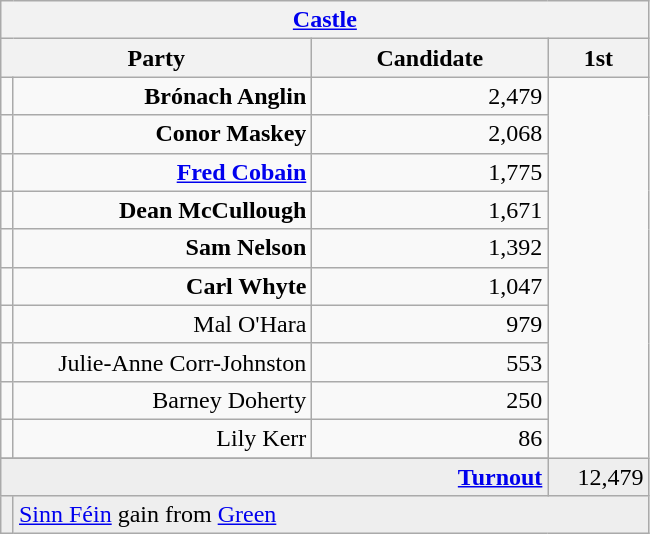<table class="wikitable">
<tr>
<th colspan="4" align="center"><a href='#'>Castle</a></th>
</tr>
<tr>
<th colspan="2" align="center" width=200>Party</th>
<th width=150>Candidate</th>
<th width=60>1st </th>
</tr>
<tr>
<td></td>
<td align="right"><strong>Brónach Anglin</strong></td>
<td align="right">2,479</td>
</tr>
<tr>
<td></td>
<td align="right"><strong>Conor Maskey</strong></td>
<td align="right">2,068</td>
</tr>
<tr>
<td></td>
<td align="right"><strong><a href='#'>Fred Cobain</a></strong></td>
<td align="right">1,775</td>
</tr>
<tr>
<td></td>
<td align="right"><strong>Dean McCullough</strong></td>
<td align="right">1,671</td>
</tr>
<tr>
<td></td>
<td align="right"><strong>Sam Nelson</strong></td>
<td align="right">1,392</td>
</tr>
<tr>
<td></td>
<td align="right"><strong>Carl Whyte</strong></td>
<td align="right">1,047</td>
</tr>
<tr>
<td></td>
<td align="right">Mal O'Hara</td>
<td align="right">979</td>
</tr>
<tr>
<td></td>
<td align="right">Julie-Anne Corr-Johnston</td>
<td align="right">553</td>
</tr>
<tr>
<td></td>
<td align="right">Barney Doherty</td>
<td align="right">250</td>
</tr>
<tr>
<td></td>
<td align="right">Lily Kerr</td>
<td align="right">86</td>
</tr>
<tr>
</tr>
<tr bgcolor="EEEEEE">
<td colspan=3 align="right"><strong><a href='#'>Turnout</a></strong></td>
<td align="right">12,479</td>
</tr>
<tr bgcolor="EEEEEE">
<td bgcolor=></td>
<td colspan=4 bgcolor="EEEEEE"><a href='#'>Sinn Féin</a> gain from <a href='#'>Green</a></td>
</tr>
</table>
